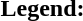<table class="toccolours" style="font-size:100%; white-space:nowrap;">
<tr>
<td><strong>Legend:</strong></td>
<td>      </td>
</tr>
<tr>
<td></td>
</tr>
<tr>
<td></td>
</tr>
</table>
